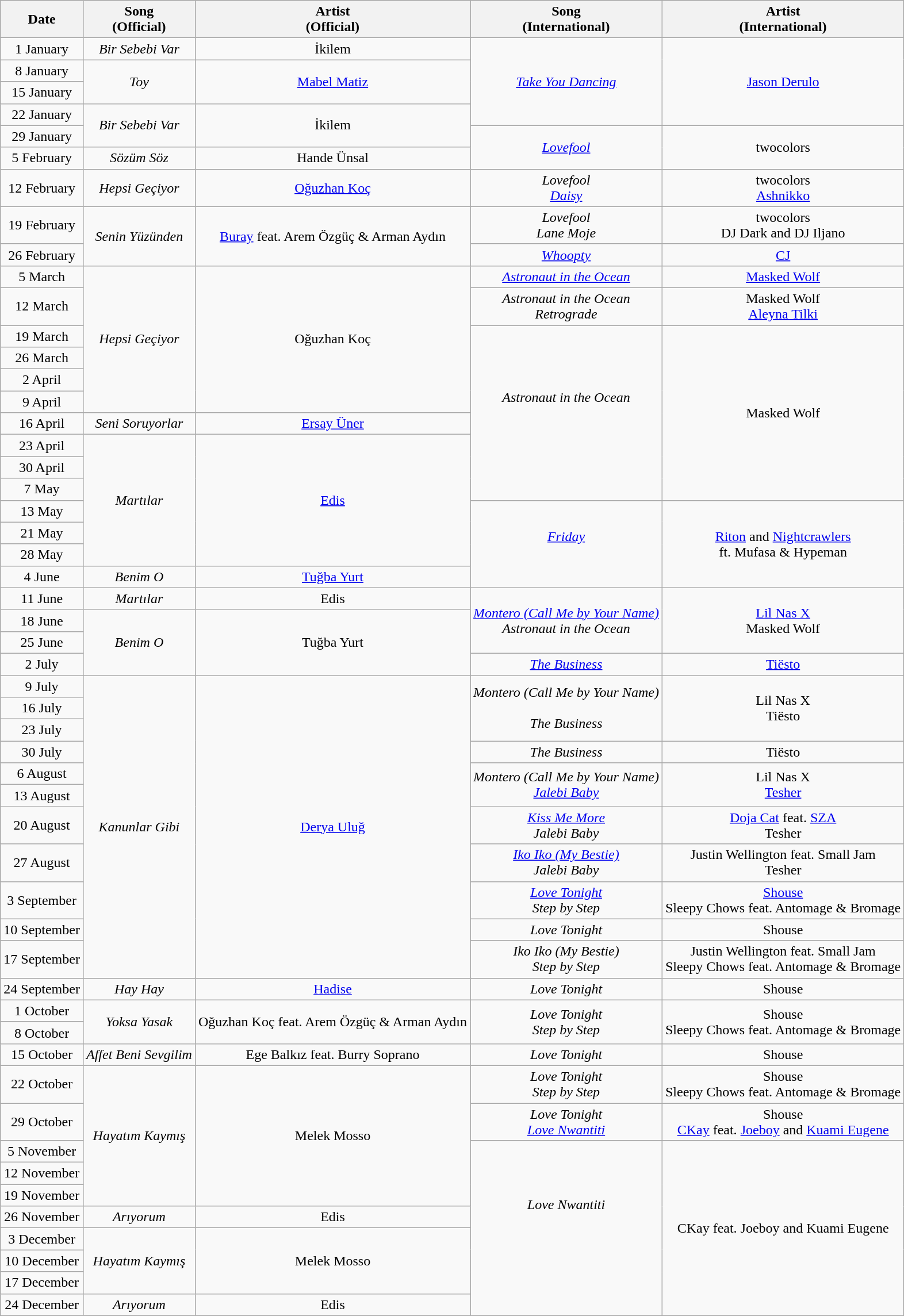<table class="wikitable" style="text-align: center">
<tr>
<th>Date</th>
<th>Song<br>(Official)</th>
<th>Artist<br>(Official)</th>
<th>Song<br>(International)</th>
<th>Artist <br>(International)</th>
</tr>
<tr>
<td>1 January</td>
<td><em>Bir Sebebi Var</em> </td>
<td>İkilem</td>
<td rowspan=4><em><a href='#'>Take You Dancing</a></em><br></td>
<td rowspan=4><a href='#'>Jason Derulo</a></td>
</tr>
<tr>
<td>8 January</td>
<td rowspan=2><em>Toy</em> </td>
<td rowspan=2><a href='#'>Mabel Matiz</a></td>
</tr>
<tr>
<td>15 January</td>
</tr>
<tr>
<td>22 January</td>
<td rowspan=2><em>Bir Sebebi Var</em> </td>
<td rowspan=2>İkilem</td>
</tr>
<tr>
<td>29 January</td>
<td rowspan=2><em><a href='#'>Lovefool</a></em> <br></td>
<td rowspan=2>twocolors</td>
</tr>
<tr>
<td>5 February</td>
<td><em>Sözüm Söz</em> </td>
<td>Hande Ünsal</td>
</tr>
<tr>
<td>12 February</td>
<td><em>Hepsi Geçiyor</em> </td>
<td><a href='#'>Oğuzhan Koç</a></td>
<td><em>Lovefool</em> <br><em><a href='#'>Daisy</a></em> </td>
<td>twocolors<br><a href='#'>Ashnikko</a></td>
</tr>
<tr>
<td>19 February</td>
<td rowspan=2><em>Senin Yüzünden</em> </td>
<td rowspan=2><a href='#'>Buray</a> feat. Arem Özgüç & Arman Aydın</td>
<td><em>Lovefool</em> <br><em>Lane Moje</em> </td>
<td>twocolors<br>DJ Dark and DJ Iljano</td>
</tr>
<tr>
<td>26 February</td>
<td><em><a href='#'>Whoopty</a></em><br></td>
<td><a href='#'>CJ</a></td>
</tr>
<tr>
<td>5 March</td>
<td rowspan=6><em>Hepsi Geçiyor</em><br></td>
<td rowspan=6>Oğuzhan Koç</td>
<td><em><a href='#'>Astronaut in the Ocean</a></em><br></td>
<td><a href='#'>Masked Wolf</a></td>
</tr>
<tr>
<td>12 March</td>
<td><em>Astronaut in the Ocean</em> <br><em>Retrograde</em> </td>
<td>Masked Wolf<br><a href='#'>Aleyna Tilki</a></td>
</tr>
<tr>
<td>19 March</td>
<td rowspan=8><em>Astronaut in the Ocean</em><br><br><br></td>
<td rowspan=8>Masked Wolf</td>
</tr>
<tr>
<td>26 March</td>
</tr>
<tr>
<td>2 April</td>
</tr>
<tr>
<td>9 April</td>
</tr>
<tr>
<td>16 April</td>
<td><em>Seni Soruyorlar</em> </td>
<td><a href='#'>Ersay Üner</a></td>
</tr>
<tr>
<td>23 April</td>
<td rowspan=6><em>Martılar</em><br></td>
<td rowspan=6><a href='#'>Edis</a></td>
</tr>
<tr>
<td>30 April</td>
</tr>
<tr>
<td>7 May</td>
</tr>
<tr>
<td>13 May</td>
<td rowspan=4><em><a href='#'>Friday</a></em><br><br></td>
<td rowspan=4><a href='#'>Riton</a> and <a href='#'>Nightcrawlers</a><br>ft. Mufasa & Hypeman</td>
</tr>
<tr>
<td>21 May</td>
</tr>
<tr>
<td>28 May</td>
</tr>
<tr>
<td>4 June</td>
<td><em>Benim O</em> </td>
<td><a href='#'>Tuğba Yurt</a></td>
</tr>
<tr>
<td>11 June</td>
<td><em>Martılar</em> </td>
<td>Edis</td>
<td rowspan=3><em><a href='#'>Montero (Call Me by Your Name)</a></em>  <br><em>Astronaut in the Ocean</em> <br></td>
<td rowspan=3><a href='#'>Lil Nas X</a><br>Masked Wolf</td>
</tr>
<tr>
<td>18 June</td>
<td rowspan=3><em>Benim O</em> </td>
<td rowspan=3>Tuğba Yurt</td>
</tr>
<tr>
<td>25 June</td>
</tr>
<tr>
<td>2 July</td>
<td><em><a href='#'>The Business</a></em><br></td>
<td><a href='#'>Tiësto</a></td>
</tr>
<tr>
<td>9 July</td>
<td rowspan=11><em>Kanunlar Gibi</em> </td>
<td rowspan=11><a href='#'>Derya Uluğ</a></td>
<td rowspan=3><em>Montero (Call Me by Your Name)</em> <br><br><em>The Business</em> </td>
<td rowspan=3>Lil Nas X<br>Tiësto</td>
</tr>
<tr>
<td>16 July</td>
</tr>
<tr>
<td>23 July</td>
</tr>
<tr>
<td>30 July</td>
<td><em>The Business</em><br></td>
<td>Tiësto</td>
</tr>
<tr>
<td>6 August</td>
<td rowspan=2><em>Montero (Call Me by Your Name) </em><br><em><a href='#'>Jalebi Baby</a></em> </td>
<td rowspan=2>Lil Nas X<br><a href='#'>Tesher</a></td>
</tr>
<tr>
<td>13 August</td>
</tr>
<tr>
<td>20 August</td>
<td><em><a href='#'>Kiss Me More</a></em> <br><em>Jalebi Baby</em> </td>
<td><a href='#'>Doja Cat</a> feat. <a href='#'>SZA</a><br>Tesher</td>
</tr>
<tr>
<td>27 August</td>
<td><em><a href='#'>Iko Iko (My Bestie)</a></em> <br><em>Jalebi Baby</em> </td>
<td>Justin Wellington feat. Small Jam<br>Tesher</td>
</tr>
<tr>
<td>3 September</td>
<td><em><a href='#'>Love Tonight</a></em> <br><em>Step by Step</em> </td>
<td><a href='#'>Shouse</a><br>Sleepy Chows feat. Antomage & Bromage</td>
</tr>
<tr>
<td>10 September</td>
<td><em>Love Tonight</em> </td>
<td>Shouse</td>
</tr>
<tr>
<td>17 September</td>
<td><em>Iko Iko (My Bestie)</em> <br><em>Step by Step</em> </td>
<td>Justin Wellington feat. Small Jam<br>Sleepy Chows feat. Antomage & Bromage</td>
</tr>
<tr>
<td>24 September</td>
<td><em>Hay Hay</em> </td>
<td><a href='#'>Hadise</a></td>
<td><em>Love Tonight</em> </td>
<td>Shouse</td>
</tr>
<tr>
<td>1 October</td>
<td rowspan=2><em>Yoksa Yasak</em> </td>
<td rowspan=2>Oğuzhan Koç feat. Arem Özgüç & Arman Aydın</td>
<td rowspan=2><em>Love Tonight</em> <br><em>Step by Step</em> </td>
<td rowspan=2>Shouse<br>Sleepy Chows feat. Antomage & Bromage</td>
</tr>
<tr>
<td>8 October</td>
</tr>
<tr>
<td>15 October</td>
<td><em>Affet Beni Sevgilim</em> </td>
<td>Ege Balkız feat. Burry Soprano</td>
<td><em>Love Tonight</em> </td>
<td>Shouse</td>
</tr>
<tr>
<td>22 October</td>
<td rowspan=5><em>Hayatım Kaymış</em> </td>
<td rowspan=5>Melek Mosso</td>
<td><em>Love Tonight</em> <br><em>Step by Step</em> </td>
<td>Shouse<br>Sleepy Chows feat. Antomage & Bromage</td>
</tr>
<tr>
<td>29 October</td>
<td><em>Love Tonight</em> <br><em><a href='#'>Love Nwantiti</a></em></td>
<td>Shouse<br><a href='#'>CKay</a> feat. <a href='#'>Joeboy</a> and <a href='#'>Kuami Eugene</a></td>
</tr>
<tr>
<td>5 November</td>
<td rowspan=8><em>Love Nwantiti</em> <br><br><br><br></td>
<td rowspan=8>CKay feat. Joeboy and Kuami Eugene</td>
</tr>
<tr>
<td>12 November</td>
</tr>
<tr>
<td>19 November</td>
</tr>
<tr>
<td>26 November</td>
<td><em>Arıyorum</em> </td>
<td>Edis</td>
</tr>
<tr>
<td>3 December</td>
<td rowspan=3><em>Hayatım Kaymış</em> </td>
<td rowspan=3>Melek Mosso</td>
</tr>
<tr>
<td>10 December</td>
</tr>
<tr>
<td>17 December</td>
</tr>
<tr>
<td>24 December</td>
<td><em>Arıyorum</em>  </td>
<td>Edis</td>
</tr>
</table>
